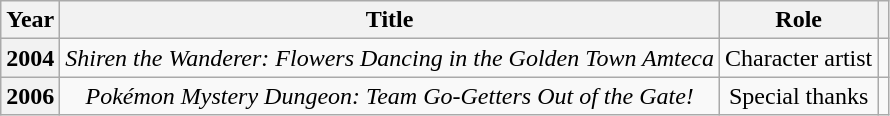<table class="wikitable sortable" style="text-align:center; width:auto">
<tr>
<th scope="col">Year</th>
<th scope="col">Title</th>
<th scope="col">Role</th>
<th scope="col"></th>
</tr>
<tr>
<th>2004</th>
<td><em>Shiren the Wanderer: Flowers Dancing in the Golden Town Amteca</em></td>
<td>Character artist</td>
<td></td>
</tr>
<tr>
<th>2006</th>
<td><em>Pokémon Mystery Dungeon: Team Go-Getters Out of the Gate!</em></td>
<td>Special thanks</td>
<td></td>
</tr>
</table>
